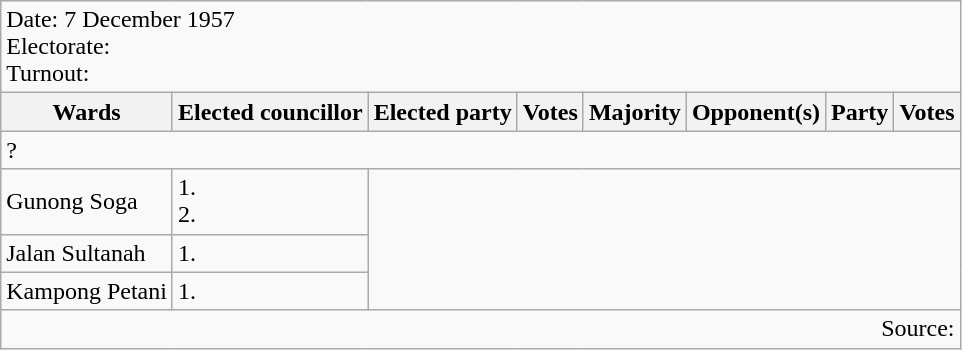<table class=wikitable>
<tr>
<td colspan=8>Date: 7 December 1957<br>Electorate: <br>Turnout:</td>
</tr>
<tr>
<th>Wards</th>
<th>Elected councillor</th>
<th>Elected party</th>
<th>Votes</th>
<th>Majority</th>
<th>Opponent(s)</th>
<th>Party</th>
<th>Votes</th>
</tr>
<tr>
<td colspan=8>?</td>
</tr>
<tr>
<td>Gunong Soga</td>
<td>1.<br>2.</td>
</tr>
<tr>
<td>Jalan Sultanah</td>
<td>1.</td>
</tr>
<tr>
<td>Kampong Petani</td>
<td>1.</td>
</tr>
<tr>
<td colspan=8 align=right>Source: </td>
</tr>
</table>
